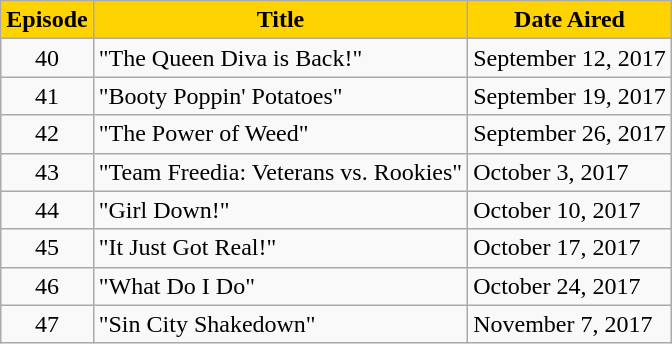<table class="wikitable">
<tr>
<th scope="row" style="background-color:#FFD300">Episode</th>
<th scope="row" style="background-color:#FFD300">Title</th>
<th scope="row" style="background-color:#FFD300">Date Aired</th>
</tr>
<tr>
<td align=center>40</td>
<td>"The Queen Diva is Back!"</td>
<td>September 12, 2017</td>
</tr>
<tr>
<td align=center>41</td>
<td>"Booty Poppin' Potatoes"</td>
<td>September 19, 2017</td>
</tr>
<tr>
<td align=center>42</td>
<td>"The Power of Weed"</td>
<td>September 26, 2017</td>
</tr>
<tr>
<td align=center>43</td>
<td>"Team Freedia: Veterans vs. Rookies"</td>
<td>October 3, 2017</td>
</tr>
<tr>
<td align=center>44</td>
<td>"Girl Down!"</td>
<td>October 10, 2017</td>
</tr>
<tr>
<td align=center>45</td>
<td>"It Just Got Real!"</td>
<td>October 17, 2017</td>
</tr>
<tr>
<td align=center>46</td>
<td>"What Do I Do"</td>
<td>October 24, 2017</td>
</tr>
<tr>
<td align=center>47</td>
<td>"Sin City Shakedown"</td>
<td>November 7, 2017</td>
</tr>
</table>
